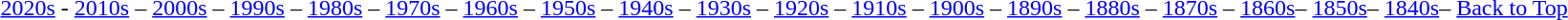<table class="toccolours" align="centre">
<tr>
<td><br><a href='#'>2020s</a>
-
<a href='#'>2010s</a> – <a href='#'>2000s</a> – <a href='#'>1990s</a> – <a href='#'>1980s</a> – <a href='#'>1970s</a> – <a href='#'>1960s</a> – <a href='#'>1950s</a> – <a href='#'>1940s</a> – <a href='#'>1930s</a> – <a href='#'>1920s</a> – <a href='#'>1910s</a> – <a href='#'>1900s</a> – <a href='#'>1890s</a> – <a href='#'>1880s</a> – <a href='#'>1870s</a> – <a href='#'>1860s</a>– <a href='#'>1850s</a>– <a href='#'>1840s</a>– <a href='#'>Back to Top</a></td>
</tr>
</table>
